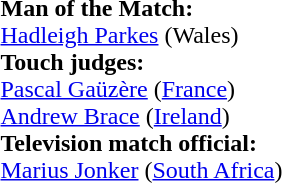<table style="width:100%">
<tr>
<td><br><strong>Man of the Match:</strong>
<br><a href='#'>Hadleigh Parkes</a> (Wales)<br><strong>Touch judges:</strong>
<br><a href='#'>Pascal Gaüzère</a> (<a href='#'>France</a>)
<br><a href='#'>Andrew Brace</a> (<a href='#'>Ireland</a>)
<br><strong>Television match official:</strong>
<br><a href='#'>Marius Jonker</a> (<a href='#'>South Africa</a>)</td>
</tr>
</table>
